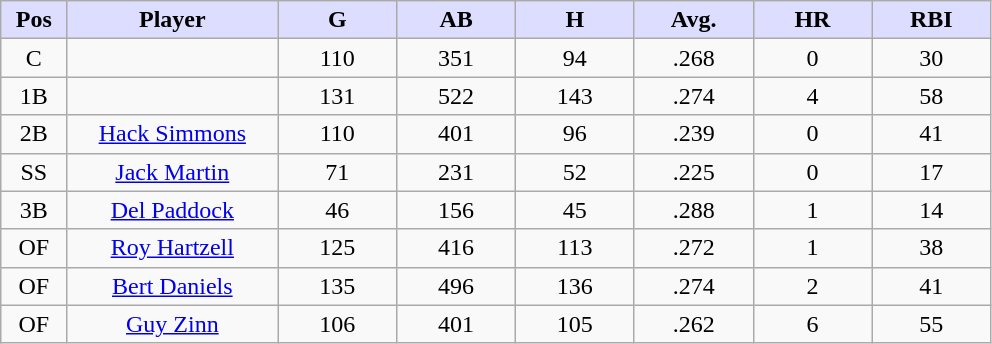<table class="wikitable sortable">
<tr>
<th style="background:#ddf; width:5%;">Pos</th>
<th style="background:#ddf; width:16%;">Player</th>
<th style="background:#ddf; width:9%;">G</th>
<th style="background:#ddf; width:9%;">AB</th>
<th style="background:#ddf; width:9%;">H</th>
<th style="background:#ddf; width:9%;">Avg.</th>
<th style="background:#ddf; width:9%;">HR</th>
<th style="background:#ddf; width:9%;">RBI</th>
</tr>
<tr style="text-align:center;">
<td>C</td>
<td></td>
<td>110</td>
<td>351</td>
<td>94</td>
<td>.268</td>
<td>0</td>
<td>30</td>
</tr>
<tr style="text-align:center;">
<td>1B</td>
<td></td>
<td>131</td>
<td>522</td>
<td>143</td>
<td>.274</td>
<td>4</td>
<td>58</td>
</tr>
<tr align=center>
<td>2B</td>
<td><a href='#'>Hack Simmons</a></td>
<td>110</td>
<td>401</td>
<td>96</td>
<td>.239</td>
<td>0</td>
<td>41</td>
</tr>
<tr align=center>
<td>SS</td>
<td><a href='#'>Jack Martin</a></td>
<td>71</td>
<td>231</td>
<td>52</td>
<td>.225</td>
<td>0</td>
<td>17</td>
</tr>
<tr align=center>
<td>3B</td>
<td><a href='#'>Del Paddock</a></td>
<td>46</td>
<td>156</td>
<td>45</td>
<td>.288</td>
<td>1</td>
<td>14</td>
</tr>
<tr align=center>
<td>OF</td>
<td><a href='#'>Roy Hartzell</a></td>
<td>125</td>
<td>416</td>
<td>113</td>
<td>.272</td>
<td>1</td>
<td>38</td>
</tr>
<tr align=center>
<td>OF</td>
<td><a href='#'>Bert Daniels</a></td>
<td>135</td>
<td>496</td>
<td>136</td>
<td>.274</td>
<td>2</td>
<td>41</td>
</tr>
<tr align=center>
<td>OF</td>
<td><a href='#'>Guy Zinn</a></td>
<td>106</td>
<td>401</td>
<td>105</td>
<td>.262</td>
<td>6</td>
<td>55</td>
</tr>
</table>
